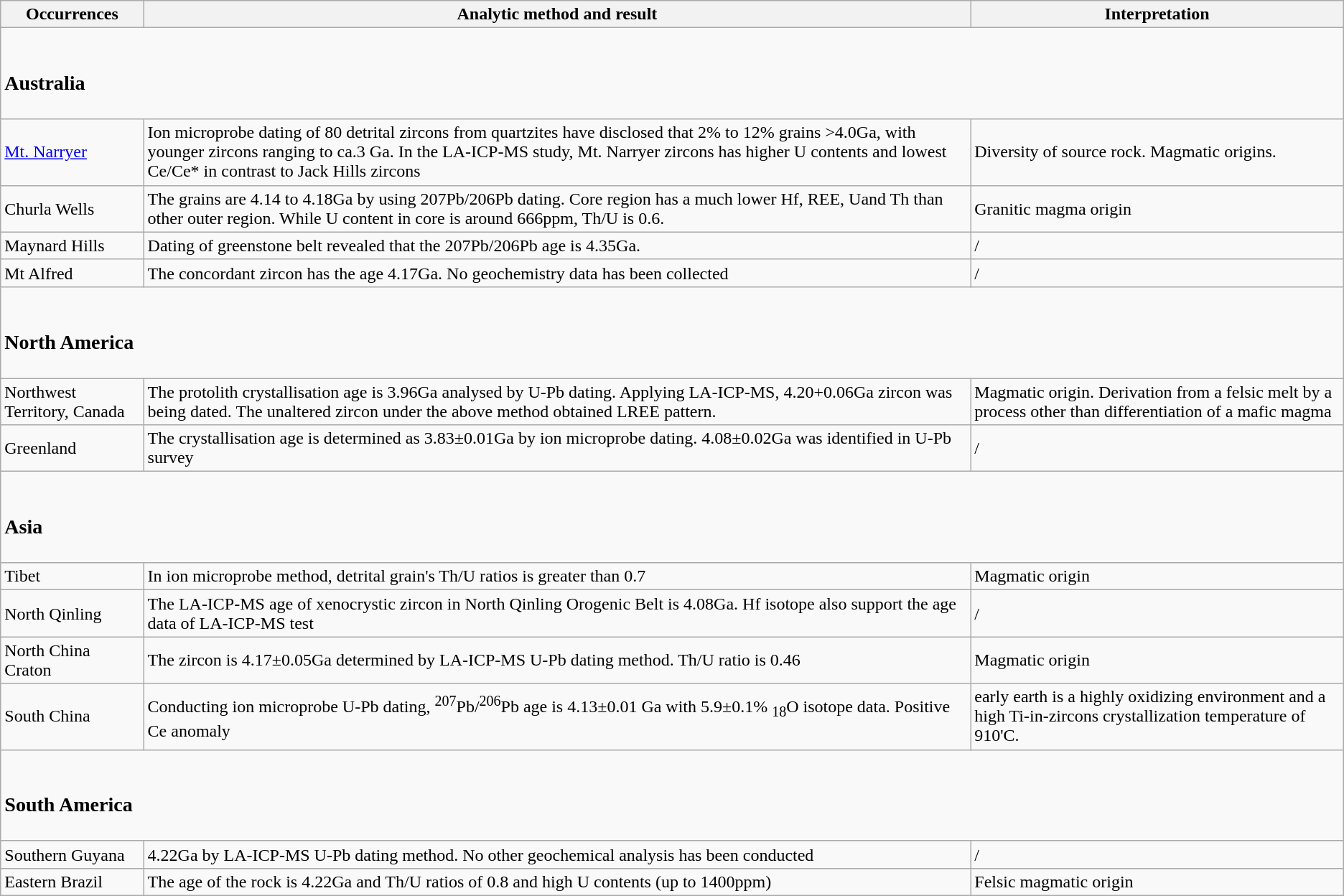<table class="wikitable">
<tr>
<th>Occurrences</th>
<th>Analytic method and result</th>
<th>Interpretation</th>
</tr>
<tr>
<td colspan="3"><br><h3>Australia</h3></td>
</tr>
<tr>
<td><a href='#'>Mt. Narryer</a></td>
<td>Ion microprobe dating of 80 detrital zircons from quartzites have disclosed that 2% to 12% grains >4.0Ga, with younger zircons ranging to ca.3 Ga. In the LA-ICP-MS study, Mt. Narryer zircons has higher U contents and lowest Ce/Ce* in contrast to Jack Hills zircons</td>
<td>Diversity of source rock. Magmatic origins.</td>
</tr>
<tr>
<td>Churla Wells</td>
<td>The grains are 4.14 to 4.18Ga by using 207Pb/206Pb dating. Core region has a much lower Hf, REE, Uand Th than other outer region. While U content in core is around 666ppm, Th/U is 0.6.</td>
<td>Granitic magma origin</td>
</tr>
<tr>
<td>Maynard Hills</td>
<td>Dating of greenstone belt revealed that the 207Pb/206Pb age is 4.35Ga.</td>
<td>/</td>
</tr>
<tr>
<td>Mt Alfred</td>
<td>The concordant zircon has the age 4.17Ga. No geochemistry data has been collected</td>
<td>/</td>
</tr>
<tr>
<td colspan="3"><br><h3>North America</h3></td>
</tr>
<tr>
<td>Northwest Territory, Canada</td>
<td>The protolith crystallisation age is 3.96Ga analysed by U-Pb dating. Applying LA-ICP-MS, 4.20+0.06Ga zircon was being dated. The unaltered zircon under the above method obtained LREE pattern.</td>
<td>Magmatic origin. Derivation from a felsic melt by a process other than differentiation of a mafic magma</td>
</tr>
<tr>
<td>Greenland</td>
<td>The crystallisation age is determined as 3.83±0.01Ga by ion microprobe dating. 4.08±0.02Ga was identified in U-Pb survey</td>
<td>/</td>
</tr>
<tr>
<td colspan="3"><br><h3>Asia</h3></td>
</tr>
<tr>
<td>Tibet</td>
<td>In ion microprobe method, detrital grain's Th/U ratios is greater than 0.7</td>
<td>Magmatic origin</td>
</tr>
<tr>
<td>North Qinling</td>
<td>The LA-ICP-MS age of xenocrystic zircon in North Qinling Orogenic Belt is 4.08Ga. Hf isotope also support the age data of LA-ICP-MS test</td>
<td>/</td>
</tr>
<tr>
<td>North China Craton</td>
<td>The zircon is 4.17±0.05Ga determined by LA-ICP-MS U-Pb dating method. Th/U ratio is 0.46</td>
<td>Magmatic origin</td>
</tr>
<tr>
<td>South China</td>
<td>Conducting ion microprobe U-Pb dating, <sup>207</sup>Pb/<sup>206</sup>Pb age is 4.13±0.01 Ga with 5.9±0.1% <sub>18</sub>O isotope data. Positive Ce anomaly</td>
<td>early earth is a highly oxidizing environment and a high Ti-in-zircons crystallization temperature of 910'C.</td>
</tr>
<tr>
<td colspan="3"><br><h3>South America</h3></td>
</tr>
<tr>
<td>Southern Guyana</td>
<td>4.22Ga by LA-ICP-MS U-Pb dating method. No other geochemical analysis has been conducted</td>
<td>/</td>
</tr>
<tr>
<td>Eastern Brazil</td>
<td>The age of the rock is 4.22Ga and Th/U ratios of 0.8 and high U contents (up to 1400ppm)</td>
<td>Felsic magmatic origin</td>
</tr>
</table>
